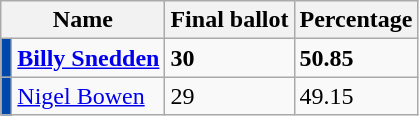<table class="wikitable">
<tr>
<th colspan="2">Name</th>
<th>Final ballot</th>
<th>Percentage</th>
</tr>
<tr>
<td style="background:#0047AB"></td>
<td><strong><a href='#'>Billy Snedden</a></strong></td>
<td><strong>30</strong></td>
<td><strong>50.85</strong></td>
</tr>
<tr>
<td style="background:#0047AB"></td>
<td><a href='#'>Nigel Bowen</a></td>
<td>29</td>
<td>49.15</td>
</tr>
</table>
